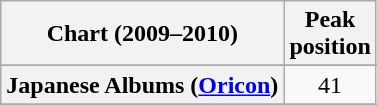<table class="wikitable sortable plainrowheaders" style="text-align:center">
<tr>
<th scope="col">Chart (2009–2010)</th>
<th scope="col">Peak<br>position</th>
</tr>
<tr>
</tr>
<tr>
</tr>
<tr>
</tr>
<tr>
</tr>
<tr>
</tr>
<tr>
</tr>
<tr>
</tr>
<tr>
</tr>
<tr>
<th scope="row">Japanese Albums (<a href='#'>Oricon</a>)</th>
<td>41</td>
</tr>
<tr>
</tr>
<tr>
</tr>
<tr>
</tr>
<tr>
</tr>
<tr>
</tr>
<tr>
</tr>
<tr>
</tr>
<tr>
</tr>
<tr>
</tr>
</table>
